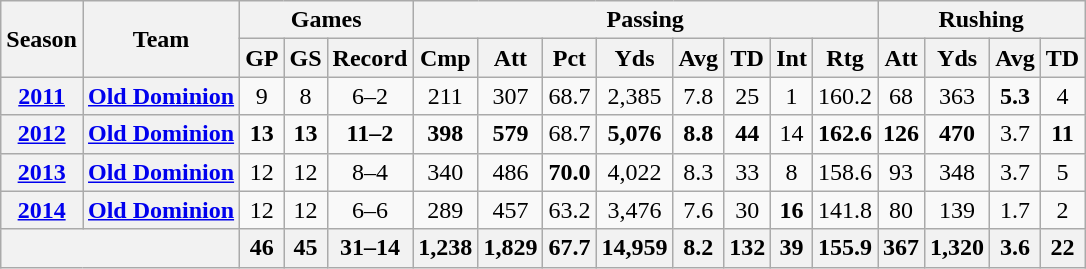<table class="wikitable" style="text-align:center;">
<tr>
<th rowspan="2">Season</th>
<th rowspan="2">Team</th>
<th colspan="3">Games</th>
<th colspan="8">Passing</th>
<th colspan="5">Rushing</th>
</tr>
<tr>
<th>GP</th>
<th>GS</th>
<th>Record</th>
<th>Cmp</th>
<th>Att</th>
<th>Pct</th>
<th>Yds</th>
<th>Avg</th>
<th>TD</th>
<th>Int</th>
<th>Rtg</th>
<th>Att</th>
<th>Yds</th>
<th>Avg</th>
<th>TD</th>
</tr>
<tr>
<th><a href='#'>2011</a></th>
<th><a href='#'>Old Dominion</a></th>
<td>9</td>
<td>8</td>
<td>6–2</td>
<td>211</td>
<td>307</td>
<td>68.7</td>
<td>2,385</td>
<td>7.8</td>
<td>25</td>
<td>1</td>
<td>160.2</td>
<td>68</td>
<td>363</td>
<td><strong>5.3</strong></td>
<td>4</td>
</tr>
<tr>
<th><a href='#'>2012</a></th>
<th><a href='#'>Old Dominion</a></th>
<td><strong>13</strong></td>
<td><strong>13</strong></td>
<td><strong>11–2</strong></td>
<td><strong>398</strong></td>
<td><strong>579</strong></td>
<td>68.7</td>
<td><strong>5,076</strong></td>
<td><strong>8.8</strong></td>
<td><strong>44</strong></td>
<td>14</td>
<td><strong>162.6</strong></td>
<td><strong>126</strong></td>
<td><strong>470</strong></td>
<td>3.7</td>
<td><strong>11</strong></td>
</tr>
<tr>
<th><a href='#'>2013</a></th>
<th><a href='#'>Old Dominion</a></th>
<td>12</td>
<td>12</td>
<td>8–4</td>
<td>340</td>
<td>486</td>
<td><strong>70.0</strong></td>
<td>4,022</td>
<td>8.3</td>
<td>33</td>
<td>8</td>
<td>158.6</td>
<td>93</td>
<td>348</td>
<td>3.7</td>
<td>5</td>
</tr>
<tr>
<th><a href='#'>2014</a></th>
<th><a href='#'>Old Dominion</a></th>
<td>12</td>
<td>12</td>
<td>6–6</td>
<td>289</td>
<td>457</td>
<td>63.2</td>
<td>3,476</td>
<td>7.6</td>
<td>30</td>
<td><strong>16</strong></td>
<td>141.8</td>
<td>80</td>
<td>139</td>
<td>1.7</td>
<td>2</td>
</tr>
<tr>
<th colspan="2"></th>
<th>46</th>
<th>45</th>
<th>31–14</th>
<th>1,238</th>
<th>1,829</th>
<th>67.7</th>
<th>14,959</th>
<th>8.2</th>
<th>132</th>
<th>39</th>
<th>155.9</th>
<th>367</th>
<th>1,320</th>
<th>3.6</th>
<th>22</th>
</tr>
</table>
